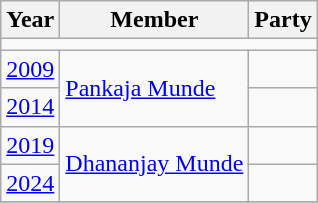<table class="wikitable">
<tr>
<th>Year</th>
<th>Member</th>
<th colspan="2">Party</th>
</tr>
<tr>
<td colspan="5"></td>
</tr>
<tr>
<td><a href='#'>2009</a></td>
<td rowspan="2"><a href='#'>Pankaja Munde</a></td>
<td></td>
</tr>
<tr>
<td><a href='#'>2014</a></td>
</tr>
<tr>
<td><a href='#'>2019</a></td>
<td Rowspan=2><a href='#'>Dhananjay Munde</a></td>
<td></td>
</tr>
<tr>
<td><a href='#'>2024</a></td>
<td></td>
</tr>
<tr>
</tr>
</table>
